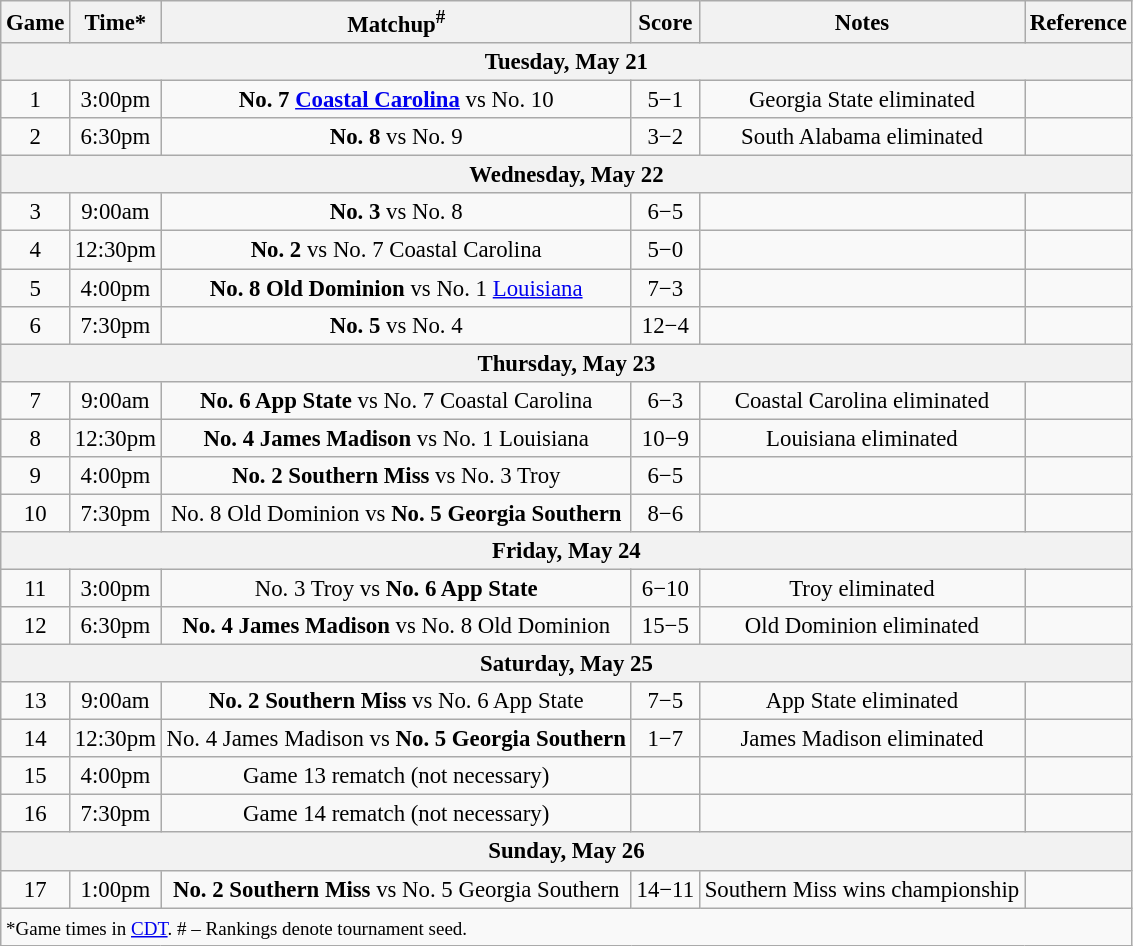<table class="wikitable" style="font-size: 95%">
<tr align="center">
<th>Game</th>
<th>Time*</th>
<th>Matchup<sup>#</sup></th>
<th>Score</th>
<th>Notes</th>
<th>Reference</th>
</tr>
<tr>
<th colspan=7>Tuesday, May 21</th>
</tr>
<tr>
<td style="text-align:center;">1</td>
<td style="text-align:center;">3:00pm</td>
<td style="text-align:center;"><strong>No. 7 <a href='#'>Coastal Carolina</a></strong> vs No. 10 </td>
<td style="text-align:center;">5−1</td>
<td style="text-align:center;">Georgia State eliminated</td>
<td style="text-align:center;"></td>
</tr>
<tr>
<td style="text-align:center;">2</td>
<td style="text-align:center;">6:30pm</td>
<td style="text-align:center;"><strong>No. 8 </strong> vs No. 9 </td>
<td style="text-align:center;">3−2</td>
<td style="text-align:center;">South Alabama eliminated</td>
<td style="text-align:center;"></td>
</tr>
<tr>
<th colspan=7>Wednesday, May 22</th>
</tr>
<tr>
<td style="text-align:center;">3</td>
<td style="text-align:center;">9:00am</td>
<td style="text-align:center;"><strong>No. 3 </strong> vs No. 8 </td>
<td style="text-align:center;">6−5</td>
<td style="text-align:center;"></td>
<td style="text-align:center;"></td>
</tr>
<tr>
<td style="text-align:center;">4</td>
<td style="text-align:center;">12:30pm</td>
<td style="text-align:center;"><strong>No. 2 </strong> vs No. 7 Coastal Carolina</td>
<td style="text-align:center;">5−0</td>
<td style="text-align:center;"></td>
<td style="text-align:center;"></td>
</tr>
<tr>
<td style="text-align:center;">5</td>
<td style="text-align:center;">4:00pm</td>
<td style="text-align:center;"><strong>No. 8 Old Dominion</strong> vs No. 1 <a href='#'>Louisiana</a></td>
<td style="text-align:center;">7−3</td>
<td style="text-align:center;"></td>
<td style="text-align:center;"></td>
</tr>
<tr>
<td style="text-align:center;">6</td>
<td style="text-align:center;">7:30pm</td>
<td style="text-align:center;"><strong>No. 5 </strong> vs No. 4 </td>
<td style="text-align:center;">12−4</td>
<td style="text-align:center;"></td>
<td style="text-align:center;"></td>
</tr>
<tr>
<th colspan=7>Thursday, May 23</th>
</tr>
<tr>
<td style="text-align:center;">7</td>
<td style="text-align:center;">9:00am</td>
<td style="text-align:center;"><strong>No. 6 App State</strong> vs No. 7 Coastal Carolina</td>
<td style="text-align:center;">6−3</td>
<td style="text-align:center;">Coastal Carolina eliminated</td>
<td style="text-align:center;"></td>
</tr>
<tr>
<td style="text-align:center;">8</td>
<td style="text-align:center;">12:30pm</td>
<td style="text-align:center;"><strong>No. 4 James Madison</strong> vs No. 1 Louisiana</td>
<td style="text-align:center;">10−9</td>
<td style="text-align:center;">Louisiana eliminated</td>
<td style="text-align:center;"></td>
</tr>
<tr>
<td style="text-align:center;">9</td>
<td style="text-align:center;">4:00pm</td>
<td style="text-align:center;"><strong>No. 2 Southern Miss</strong> vs No. 3 Troy</td>
<td style="text-align:center;">6−5</td>
<td style="text-align:center;"></td>
<td style="text-align:center;"></td>
</tr>
<tr>
<td style="text-align:center;">10</td>
<td style="text-align:center;">7:30pm</td>
<td style="text-align:center;">No. 8 Old Dominion vs <strong>No. 5 Georgia Southern</strong></td>
<td style="text-align:center;">8−6</td>
<td style="text-align:center;"></td>
<td style="text-align:center;"></td>
</tr>
<tr>
<th colspan=7>Friday, May 24</th>
</tr>
<tr>
<td style="text-align:center;">11</td>
<td style="text-align:center;">3:00pm</td>
<td style="text-align:center;">No. 3 Troy vs <strong>No. 6 App State</strong></td>
<td style="text-align:center;">6−10</td>
<td style="text-align:center;">Troy eliminated</td>
<td style="text-align:center;"></td>
</tr>
<tr>
<td style="text-align:center;">12</td>
<td style="text-align:center;">6:30pm</td>
<td style="text-align:center;"><strong>No. 4 James Madison</strong> vs No. 8 Old Dominion</td>
<td style="text-align:center;">15−5 </td>
<td style="text-align:center;">Old Dominion eliminated</td>
<td style="text-align:center;"></td>
</tr>
<tr>
<th colspan=7>Saturday, May 25</th>
</tr>
<tr>
<td style="text-align:center;">13</td>
<td style="text-align:center;">9:00am</td>
<td style="text-align:center;"><strong>No. 2 Southern Miss</strong> vs No. 6 App State</td>
<td style="text-align:center;">7−5</td>
<td style="text-align:center;">App State eliminated</td>
<td style="text-align:center;"></td>
</tr>
<tr>
<td style="text-align:center;">14</td>
<td style="text-align:center;">12:30pm</td>
<td style="text-align:center;">No. 4 James Madison vs <strong>No. 5 Georgia Southern</strong></td>
<td style="text-align:center;">1−7</td>
<td style="text-align:center;">James Madison eliminated</td>
<td style="text-align:center;"></td>
</tr>
<tr>
<td style="text-align:center;">15</td>
<td style="text-align:center;">4:00pm</td>
<td style="text-align:center;">Game 13 rematch (not necessary)</td>
<td style="text-align:center;"></td>
<td style="text-align:center;"></td>
<td style="text-align:center;"></td>
</tr>
<tr>
<td style="text-align:center;">16</td>
<td style="text-align:center;">7:30pm</td>
<td style="text-align:center;">Game 14 rematch (not necessary)</td>
<td style="text-align:center;"></td>
<td style="text-align:center;"></td>
<td style="text-align:center;"></td>
</tr>
<tr>
<th colspan=7>Sunday, May 26</th>
</tr>
<tr>
<td style="text-align:center;">17</td>
<td style="text-align:center;">1:00pm</td>
<td style="text-align:center;"><strong>No. 2 Southern Miss</strong> vs No. 5 Georgia Southern</td>
<td style="text-align:center;">14−11</td>
<td style="text-align:center;">Southern Miss wins championship</td>
<td style="text-align:center;"></td>
</tr>
<tr>
<td colspan=7><small>*Game times in <a href='#'>CDT</a>. # – Rankings denote tournament seed. </small></td>
</tr>
</table>
